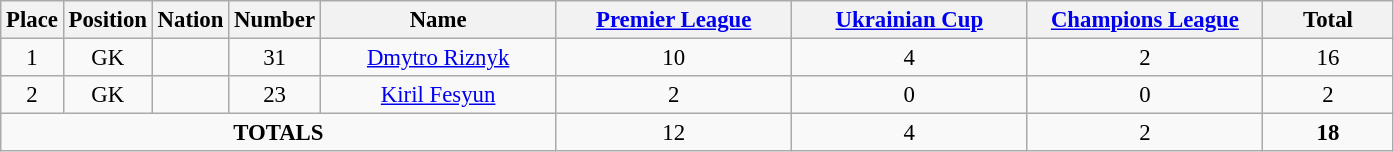<table class="wikitable" style="font-size: 95%; text-align: center;">
<tr>
<th width=20>Place</th>
<th width=20>Position</th>
<th width=20>Nation</th>
<th width=20>Number</th>
<th width=150>Name</th>
<th width=150><a href='#'>Premier League</a></th>
<th width=150><a href='#'>Ukrainian Cup</a></th>
<th width=150><a href='#'>Champions League</a></th>
<th width=80>Total</th>
</tr>
<tr>
<td>1</td>
<td>GK</td>
<td></td>
<td>31</td>
<td><a href='#'>Dmytro Riznyk</a></td>
<td>10</td>
<td>4</td>
<td>2</td>
<td>16</td>
</tr>
<tr>
<td>2</td>
<td>GK</td>
<td></td>
<td>23</td>
<td><a href='#'>Kiril Fesyun</a></td>
<td>2</td>
<td>0</td>
<td>0</td>
<td>2</td>
</tr>
<tr>
<td colspan="5"><strong>TOTALS</strong></td>
<td>12</td>
<td>4</td>
<td>2</td>
<td><strong>18</strong></td>
</tr>
</table>
